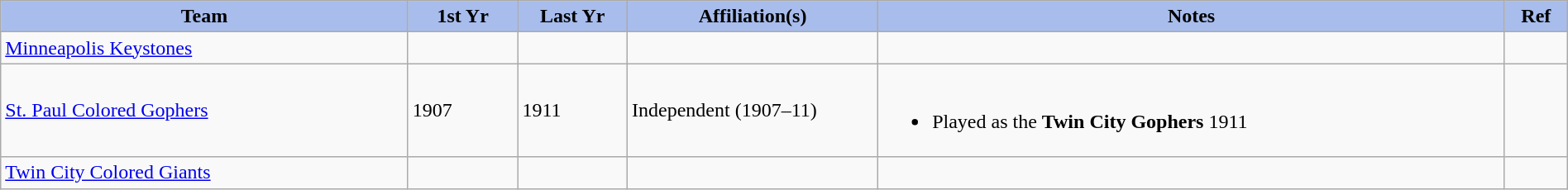<table class="wikitable" style="width: 100%">
<tr>
<th style="background:#a8bdec; width:26%;">Team</th>
<th style="width:7%; background:#a8bdec;">1st Yr</th>
<th style="width:7%; background:#a8bdec;">Last Yr</th>
<th style="width:16%; background:#a8bdec;">Affiliation(s)</th>
<th style="width:40%; background:#a8bdec;">Notes</th>
<th style="width:4%; background:#a8bdec;">Ref</th>
</tr>
<tr>
<td><a href='#'>Minneapolis Keystones</a></td>
<td></td>
<td></td>
<td></td>
<td></td>
</tr>
<tr>
<td><a href='#'>St. Paul Colored Gophers</a></td>
<td>1907</td>
<td>1911</td>
<td>Independent (1907–11)</td>
<td><br><ul><li>Played as the <strong>Twin City Gophers</strong> 1911</li></ul></td>
<td></td>
</tr>
<tr>
<td><a href='#'>Twin City Colored Giants</a></td>
<td></td>
<td></td>
<td></td>
<td></td>
<td></td>
</tr>
</table>
